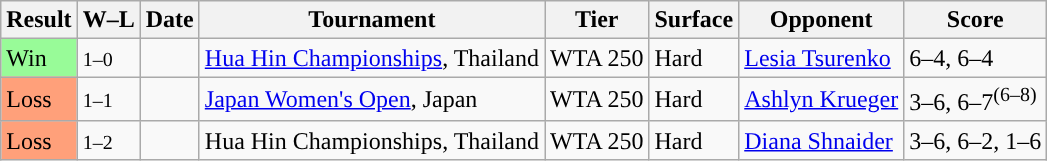<table class="sortable wikitable">
<tr>
<th>Result</th>
<th class="unsortable">W–L</th>
<th>Date</th>
<th>Tournament</th>
<th>Tier</th>
<th>Surface</th>
<th>Opponent</th>
<th class="unsortable">Score</th>
</tr>
<tr>
<td style="background:#98fb98;">Win</td>
<td><small>1–0</small></td>
<td><a href='#'></a></td>
<td><a href='#'>Hua Hin Championships</a>, Thailand</td>
<td>WTA 250</td>
<td>Hard</td>
<td> <a href='#'>Lesia Tsurenko</a></td>
<td>6–4, 6–4</td>
</tr>
<tr>
<td bgcolor=FFA07A>Loss</td>
<td><small>1–1</small></td>
<td><a href='#'></a></td>
<td><a href='#'>Japan Women's Open</a>, Japan</td>
<td>WTA 250</td>
<td>Hard</td>
<td> <a href='#'>Ashlyn Krueger</a></td>
<td>3–6, 6–7<sup>(6–8)</sup></td>
</tr>
<tr>
<td style="background:#ffa07a;">Loss</td>
<td><small>1–2</small></td>
<td><a href='#'></a></td>
<td>Hua Hin Championships, Thailand</td>
<td>WTA 250</td>
<td>Hard</td>
<td> <a href='#'>Diana Shnaider</a></td>
<td>3–6, 6–2, 1–6</td>
</tr>
</table>
